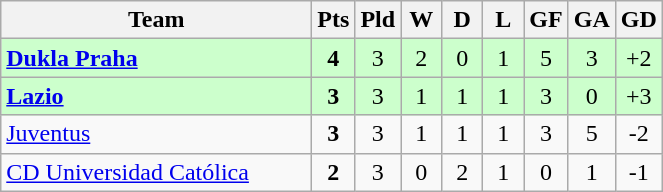<table class="wikitable" style="text-align:center;">
<tr>
<th width=200>Team</th>
<th width=20>Pts</th>
<th width=20>Pld</th>
<th width=20>W</th>
<th width=20>D</th>
<th width=20>L</th>
<th width=20>GF</th>
<th width=20>GA</th>
<th width=20>GD</th>
</tr>
<tr style="background:#ccffcc">
<td style="text-align:left"><strong> <a href='#'>Dukla Praha</a></strong></td>
<td><strong>4</strong></td>
<td>3</td>
<td>2</td>
<td>0</td>
<td>1</td>
<td>5</td>
<td>3</td>
<td>+2</td>
</tr>
<tr style="background:#ccffcc">
<td style="text-align:left"><strong> <a href='#'>Lazio</a></strong></td>
<td><strong>3</strong></td>
<td>3</td>
<td>1</td>
<td>1</td>
<td>1</td>
<td>3</td>
<td>0</td>
<td>+3</td>
</tr>
<tr>
<td style="text-align:left"> <a href='#'>Juventus</a></td>
<td><strong>3</strong></td>
<td>3</td>
<td>1</td>
<td>1</td>
<td>1</td>
<td>3</td>
<td>5</td>
<td>-2</td>
</tr>
<tr>
<td style="text-align:left"> <a href='#'>CD Universidad Católica</a></td>
<td><strong>2</strong></td>
<td>3</td>
<td>0</td>
<td>2</td>
<td>1</td>
<td>0</td>
<td>1</td>
<td>-1</td>
</tr>
</table>
